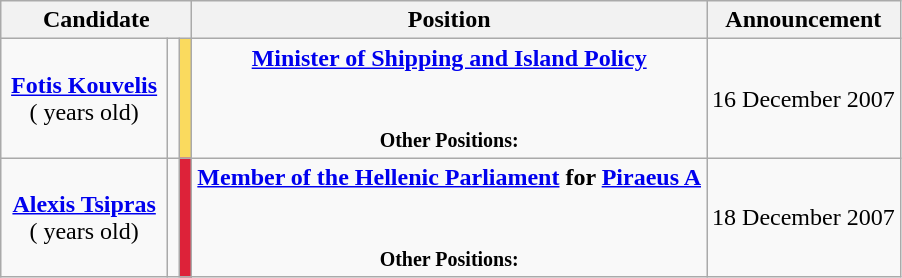<table class="wikitable" style="text-align:center;">
<tr>
<th colspan="3" width="120">Candidate</th>
<th>Position</th>
<th>Announcement</th>
</tr>
<tr>
<td><strong><a href='#'>Fotis Kouvelis</a></strong><br>( years old)</td>
<td></td>
<td width="1px" style="background:#FADA5E"></td>
<td><strong><a href='#'>Minister of Shipping and Island Policy</a></strong><br><br><br><small><strong>Other Positions:</strong></small>
</td>
<td>16 December 2007</td>
</tr>
<tr>
<td><strong><a href='#'>Alexis Tsipras</a></strong><br>( years old)</td>
<td></td>
<td width="1px" style="background:#DD2239"></td>
<td><strong><a href='#'>Member of the Hellenic Parliament</a> for <a href='#'>Piraeus A</a> </strong><br><br><br><small><strong>Other Positions:</strong></small>
</td>
<td>18 December 2007</td>
</tr>
</table>
